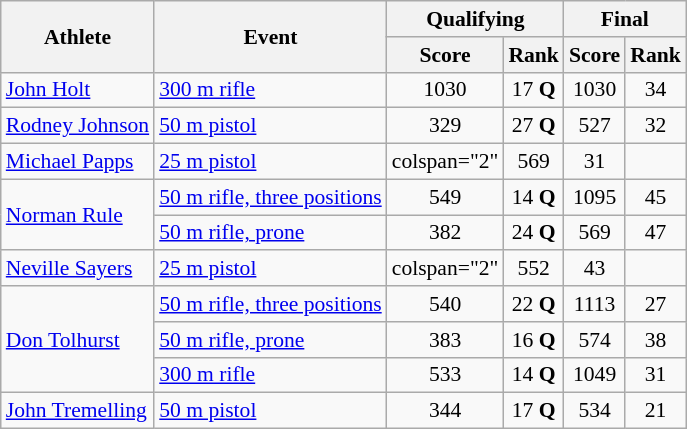<table class="wikitable" style="font-size:90%">
<tr>
<th rowspan="2">Athlete</th>
<th rowspan="2">Event</th>
<th colspan="2">Qualifying</th>
<th colspan="2">Final</th>
</tr>
<tr>
<th>Score</th>
<th>Rank</th>
<th>Score</th>
<th>Rank</th>
</tr>
<tr>
<td><a href='#'>John Holt</a></td>
<td rowspan=1><a href='#'>300 m rifle</a></td>
<td align="center">1030</td>
<td align="center">17 <strong>Q</strong></td>
<td align="center">1030</td>
<td align="center">34</td>
</tr>
<tr>
<td><a href='#'>Rodney Johnson</a></td>
<td rowspan=1><a href='#'>50 m pistol</a></td>
<td align="center">329</td>
<td align="center">27 <strong>Q</strong></td>
<td align="center">527</td>
<td align="center">32</td>
</tr>
<tr>
<td><a href='#'>Michael Papps</a></td>
<td rowspan=1><a href='#'>25 m pistol</a></td>
<td>colspan="2"  </td>
<td align="center">569</td>
<td align="center">31</td>
</tr>
<tr>
<td rowspan=2><a href='#'>Norman Rule</a></td>
<td><a href='#'>50 m rifle, three positions</a></td>
<td align="center">549</td>
<td align="center">14 <strong>Q</strong></td>
<td align="center">1095</td>
<td align="center">45</td>
</tr>
<tr>
<td><a href='#'>50 m rifle, prone</a></td>
<td align="center">382</td>
<td align="center">24 <strong>Q</strong></td>
<td align="center">569</td>
<td align="center">47</td>
</tr>
<tr>
<td><a href='#'>Neville Sayers</a></td>
<td rowspan=1><a href='#'>25 m pistol</a></td>
<td>colspan="2"  </td>
<td align="center">552</td>
<td align="center">43</td>
</tr>
<tr>
<td rowspan=3><a href='#'>Don Tolhurst</a></td>
<td><a href='#'>50 m rifle, three positions</a></td>
<td align="center">540</td>
<td align="center">22 <strong>Q</strong></td>
<td align="center">1113</td>
<td align="center">27</td>
</tr>
<tr>
<td><a href='#'>50 m rifle, prone</a></td>
<td align="center">383</td>
<td align="center">16 <strong>Q</strong></td>
<td align="center">574</td>
<td align="center">38</td>
</tr>
<tr>
<td rowspan=1><a href='#'>300 m rifle</a></td>
<td align="center">533</td>
<td align="center">14 <strong>Q</strong></td>
<td align="center">1049</td>
<td align="center">31</td>
</tr>
<tr>
<td><a href='#'>John Tremelling</a></td>
<td rowspan=1><a href='#'>50 m pistol</a></td>
<td align="center">344</td>
<td align="center">17 <strong>Q</strong></td>
<td align="center">534</td>
<td align="center">21</td>
</tr>
</table>
